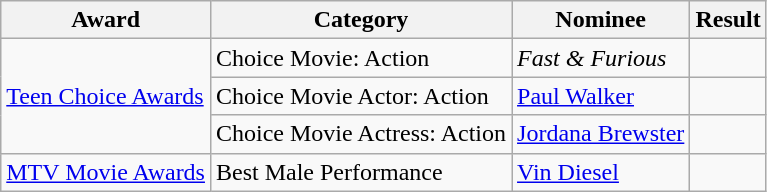<table class="wikitable sortable">
<tr>
<th>Award</th>
<th>Category</th>
<th>Nominee</th>
<th>Result</th>
</tr>
<tr>
<td rowspan=3><a href='#'>Teen Choice Awards</a></td>
<td>Choice Movie: Action</td>
<td><em>Fast & Furious</em></td>
<td></td>
</tr>
<tr>
<td>Choice Movie Actor: Action</td>
<td><a href='#'>Paul Walker</a></td>
<td></td>
</tr>
<tr>
<td>Choice Movie Actress: Action</td>
<td><a href='#'>Jordana Brewster</a></td>
<td></td>
</tr>
<tr>
<td><a href='#'>MTV Movie Awards</a></td>
<td>Best Male Performance</td>
<td><a href='#'>Vin Diesel</a></td>
<td></td>
</tr>
</table>
